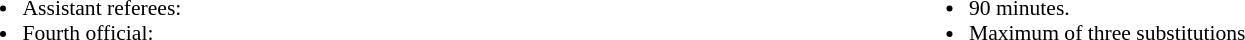<table style="width:100%; font-size:90%">
<tr>
<td style="width:50%; vertical-align:top"><br><ul><li>Assistant referees:</li><li>Fourth official:</li></ul></td>
<td style="width:50%; vertical-align:top"><br><ul><li>90 minutes.</li><li>Maximum of three substitutions</li></ul></td>
</tr>
</table>
